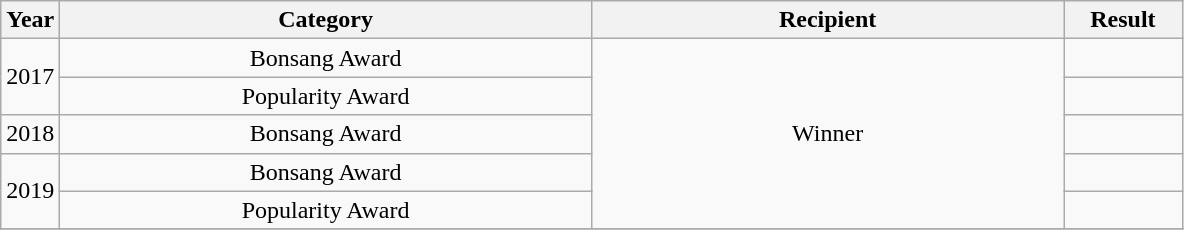<table class="wikitable" style="text-align:center">
<tr>
<th width="5%">Year</th>
<th width="45%">Category</th>
<th width="40%">Recipient</th>
<th width="10%">Result</th>
</tr>
<tr>
<td rowspan='2'>2017</td>
<td>Bonsang Award</td>
<td rowspan='5'>Winner</td>
<td></td>
</tr>
<tr>
<td>Popularity Award</td>
<td></td>
</tr>
<tr>
<td rowspan='1'>2018</td>
<td>Bonsang Award</td>
<td></td>
</tr>
<tr>
<td rowspan='2'>2019</td>
<td>Bonsang Award</td>
<td></td>
</tr>
<tr>
<td>Popularity Award</td>
<td></td>
</tr>
<tr>
</tr>
</table>
